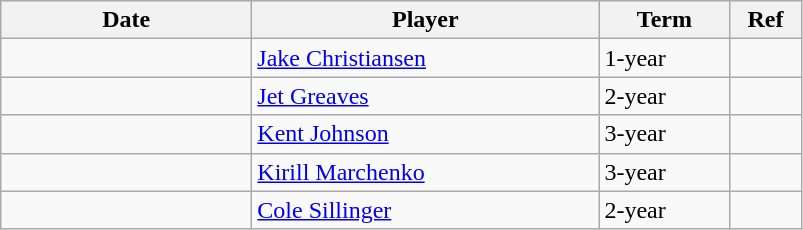<table class="wikitable">
<tr>
<th style="width: 10em;">Date</th>
<th style="width: 14em;">Player</th>
<th style="width: 5em;">Term</th>
<th style="width: 2.5em;">Ref</th>
</tr>
<tr>
<td></td>
<td><a href='#'>Jake Christiansen</a></td>
<td>1-year</td>
<td></td>
</tr>
<tr>
<td></td>
<td><a href='#'>Jet Greaves</a></td>
<td>2-year</td>
<td></td>
</tr>
<tr>
<td></td>
<td><a href='#'>Kent Johnson</a></td>
<td>3-year</td>
<td></td>
</tr>
<tr>
<td></td>
<td><a href='#'>Kirill Marchenko</a></td>
<td>3-year</td>
<td></td>
</tr>
<tr>
<td></td>
<td><a href='#'>Cole Sillinger</a></td>
<td>2-year</td>
<td></td>
</tr>
</table>
